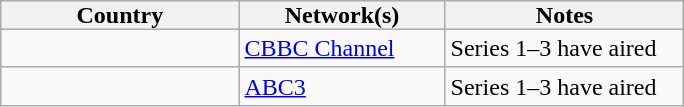<table class="wikitable">
<tr>
<th style="padding:0 50px;">Country</th>
<th style="padding:0 30px;">Network(s)</th>
<th style="padding:0 60px;">Notes</th>
</tr>
<tr>
<td></td>
<td><a href='#'>CBBC Channel</a></td>
<td>Series 1–3 have aired</td>
</tr>
<tr>
<td></td>
<td><a href='#'>ABC3</a></td>
<td>Series 1–3 have aired</td>
</tr>
</table>
